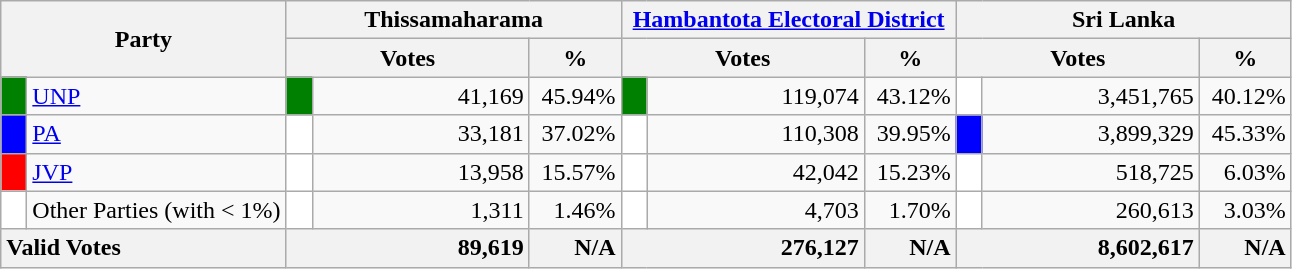<table class="wikitable">
<tr>
<th colspan="2" width="144px"rowspan="2">Party</th>
<th colspan="3" width="216px">Thissamaharama</th>
<th colspan="3" width="216px"><a href='#'>Hambantota Electoral District</a></th>
<th colspan="3" width="216px">Sri Lanka</th>
</tr>
<tr>
<th colspan="2" width="144px">Votes</th>
<th>%</th>
<th colspan="2" width="144px">Votes</th>
<th>%</th>
<th colspan="2" width="144px">Votes</th>
<th>%</th>
</tr>
<tr>
<td style="background-color:green;" width="10px"></td>
<td style="text-align:left;"><a href='#'>UNP</a></td>
<td style="background-color:green;" width="10px"></td>
<td style="text-align:right;">41,169</td>
<td style="text-align:right;">45.94%</td>
<td style="background-color:green;" width="10px"></td>
<td style="text-align:right;">119,074</td>
<td style="text-align:right;">43.12%</td>
<td style="background-color:white;" width="10px"></td>
<td style="text-align:right;">3,451,765</td>
<td style="text-align:right;">40.12%</td>
</tr>
<tr>
<td style="background-color:blue;" width="10px"></td>
<td style="text-align:left;"><a href='#'>PA</a></td>
<td style="background-color:white;" width="10px"></td>
<td style="text-align:right;">33,181</td>
<td style="text-align:right;">37.02%</td>
<td style="background-color:white;" width="10px"></td>
<td style="text-align:right;">110,308</td>
<td style="text-align:right;">39.95%</td>
<td style="background-color:blue;" width="10px"></td>
<td style="text-align:right;">3,899,329</td>
<td style="text-align:right;">45.33%</td>
</tr>
<tr>
<td style="background-color:red;" width="10px"></td>
<td style="text-align:left;"><a href='#'>JVP</a></td>
<td style="background-color:white;" width="10px"></td>
<td style="text-align:right;">13,958</td>
<td style="text-align:right;">15.57%</td>
<td style="background-color:white;" width="10px"></td>
<td style="text-align:right;">42,042</td>
<td style="text-align:right;">15.23%</td>
<td style="background-color:white;" width="10px"></td>
<td style="text-align:right;">518,725</td>
<td style="text-align:right;">6.03%</td>
</tr>
<tr>
<td style="background-color:white;" width="10px"></td>
<td style="text-align:left;">Other Parties (with < 1%)</td>
<td style="background-color:white;" width="10px"></td>
<td style="text-align:right;">1,311</td>
<td style="text-align:right;">1.46%</td>
<td style="background-color:white;" width="10px"></td>
<td style="text-align:right;">4,703</td>
<td style="text-align:right;">1.70%</td>
<td style="background-color:white;" width="10px"></td>
<td style="text-align:right;">260,613</td>
<td style="text-align:right;">3.03%</td>
</tr>
<tr>
<th colspan="2" width="144px"style="text-align:left;">Valid Votes</th>
<th style="text-align:right;"colspan="2" width="144px">89,619</th>
<th style="text-align:right;">N/A</th>
<th style="text-align:right;"colspan="2" width="144px">276,127</th>
<th style="text-align:right;">N/A</th>
<th style="text-align:right;"colspan="2" width="144px">8,602,617</th>
<th style="text-align:right;">N/A</th>
</tr>
</table>
